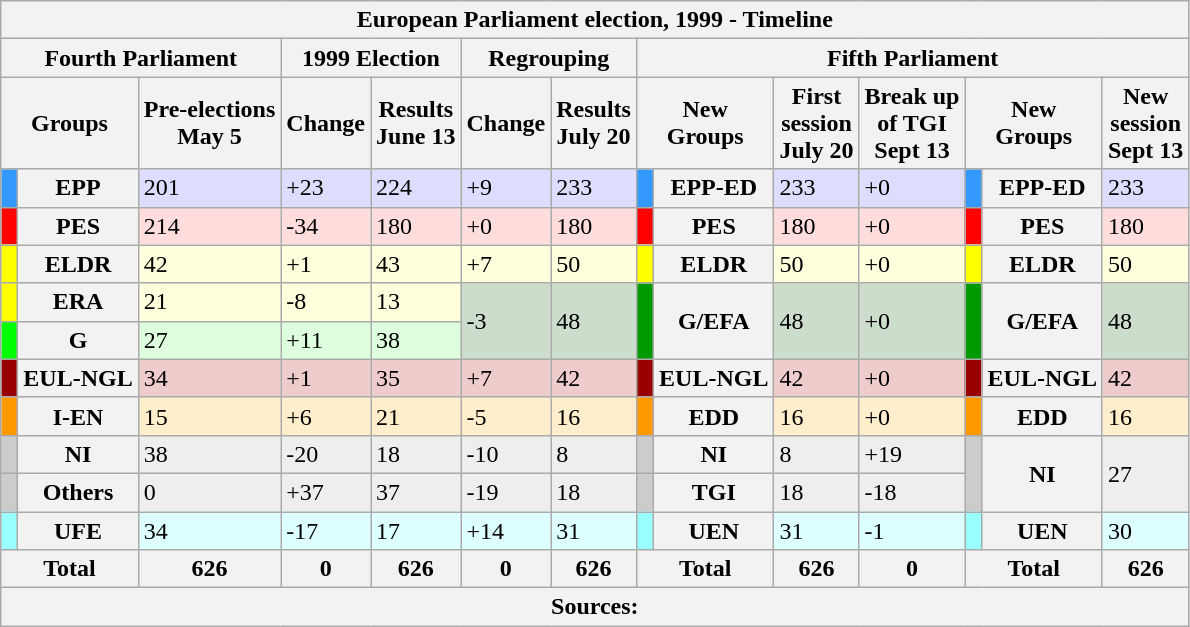<table class="wikitable">
<tr>
<th colspan="14">European Parliament election, 1999 - Timeline</th>
</tr>
<tr>
<th colspan="3">Fourth Parliament</th>
<th colspan="2">1999 Election</th>
<th colspan="2">Regrouping</th>
<th colspan="7">Fifth Parliament</th>
</tr>
<tr>
<th colspan="2">Groups</th>
<th>Pre-elections<br>May 5</th>
<th>Change</th>
<th>Results<br>June 13</th>
<th>Change</th>
<th>Results<br>July 20</th>
<th colspan="2">New<br>Groups</th>
<th>First<br>session<br>July 20</th>
<th>Break up<br>of TGI<br>Sept 13</th>
<th colspan="2">New<br>Groups</th>
<th>New<br>session<br>Sept 13</th>
</tr>
<tr BGCOLOR="#DDDDFF">
<th style="background-color:#3399FF; width: 3px;"> </th>
<th>EPP</th>
<td>201</td>
<td>+23</td>
<td>224</td>
<td>+9</td>
<td>233</td>
<th style="background-color:#3399FF; width: 3px;"> </th>
<th>EPP-ED</th>
<td>233</td>
<td>+0</td>
<th style="background-color:#3399FF; width: 3px;"> </th>
<th>EPP-ED</th>
<td>233</td>
</tr>
<tr BGCOLOR="#FFDDDD">
<th style="background-color:#FF0000; width: 3px;"> </th>
<th>PES</th>
<td>214</td>
<td>-34</td>
<td>180</td>
<td>+0</td>
<td>180</td>
<th style="background-color:#FF0000; width: 3px;"> </th>
<th>PES</th>
<td>180</td>
<td>+0</td>
<th style="background-color:#FF0000; width: 3px;"> </th>
<th>PES</th>
<td>180</td>
</tr>
<tr BGCOLOR="#FFFFDD">
<th style="background-color:#FFFF00; width: 3px;"> </th>
<th>ELDR</th>
<td>42</td>
<td>+1</td>
<td>43</td>
<td>+7</td>
<td>50</td>
<th style="background-color:#FFFF00; width: 3px;"> </th>
<th>ELDR</th>
<td>50</td>
<td>+0</td>
<th style="background-color:#FFFF00; width: 3px;"> </th>
<th>ELDR</th>
<td>50</td>
</tr>
<tr BGCOLOR="#CCDDCC">
<th style="background-color:#FFFF00; width: 3px;"> </th>
<th>ERA</th>
<td style="background-color:#FFFFDD;">21</td>
<td style="background-color:#FFFFDD;">-8</td>
<td style="background-color:#FFFFDD;">13</td>
<td rowspan="2">-3</td>
<td rowspan="2">48</td>
<th style="background-color:#009900; width: 3px;" rowspan="2"> </th>
<th rowspan="2">G/EFA</th>
<td rowspan="2">48</td>
<td rowspan="2">+0</td>
<th style="background-color:#009900; width: 3px;" rowspan="2"> </th>
<th rowspan="2">G/EFA</th>
<td rowspan="2">48</td>
</tr>
<tr BGCOLOR="#DDFFDD">
<th style="background-color:#00FF00; width: 3px;"> </th>
<th>G</th>
<td>27</td>
<td>+11</td>
<td>38</td>
</tr>
<tr BGCOLOR="#EECCCC">
<th style="background-color:#990000; width: 3px;"> </th>
<th>EUL-NGL</th>
<td>34</td>
<td>+1</td>
<td>35</td>
<td>+7</td>
<td>42</td>
<th style="background-color:#990000; width: 3px;"> </th>
<th>EUL-NGL</th>
<td>42</td>
<td>+0</td>
<th style="background-color:#990000; width: 3px;"> </th>
<th>EUL-NGL</th>
<td>42</td>
</tr>
<tr BGCOLOR="#FFEECC">
<th style="background-color:#FF9900; width: 3px;"> </th>
<th>I-EN</th>
<td>15</td>
<td>+6</td>
<td>21</td>
<td>-5</td>
<td>16</td>
<th style="background-color:#FF9900; width: 3px;"> </th>
<th>EDD</th>
<td>16</td>
<td>+0</td>
<th style="background-color:#FF9900; width: 3px;"> </th>
<th>EDD</th>
<td>16</td>
</tr>
<tr BGCOLOR="#EEEEEE">
<th style="background-color:#CCCCCC; width: 3px;"> </th>
<th>NI</th>
<td>38</td>
<td>-20</td>
<td>18</td>
<td>-10</td>
<td>8</td>
<th style="background-color:#CCCCCC; width: 3px;"> </th>
<th>NI</th>
<td>8</td>
<td>+19</td>
<th style="background-color:#CCCCCC; width: 3px;" rowspan="2"> </th>
<th rowspan="2">NI</th>
<td rowspan="2">27</td>
</tr>
<tr BGCOLOR="#EEEEEE">
<th style="background-color:#CCCCCC; width: 3px;"> </th>
<th>Others</th>
<td>0</td>
<td>+37</td>
<td>37</td>
<td>-19</td>
<td>18</td>
<th style="background-color:#CCCCCC; width: 3px;"> </th>
<th>TGI</th>
<td>18</td>
<td>-18</td>
</tr>
<tr BGCOLOR="#DDFFFF">
<th style="background-color:#99FFFF; width: 3px;"> </th>
<th>UFE</th>
<td>34</td>
<td>-17</td>
<td>17</td>
<td>+14</td>
<td>31</td>
<th style="background-color:#99FFFF; width: 3px;"> </th>
<th>UEN</th>
<td>31</td>
<td>-1</td>
<th style="background-color:#99FFFF; width: 3px;"> </th>
<th>UEN</th>
<td>30</td>
</tr>
<tr>
<th colspan="2">Total</th>
<th>626</th>
<th>0</th>
<th>626</th>
<th>0</th>
<th>626</th>
<th colspan="2">Total</th>
<th>626</th>
<th>0</th>
<th colspan="2">Total</th>
<th>626</th>
</tr>
<tr>
<th colspan="14">Sources: <small></small></th>
</tr>
</table>
